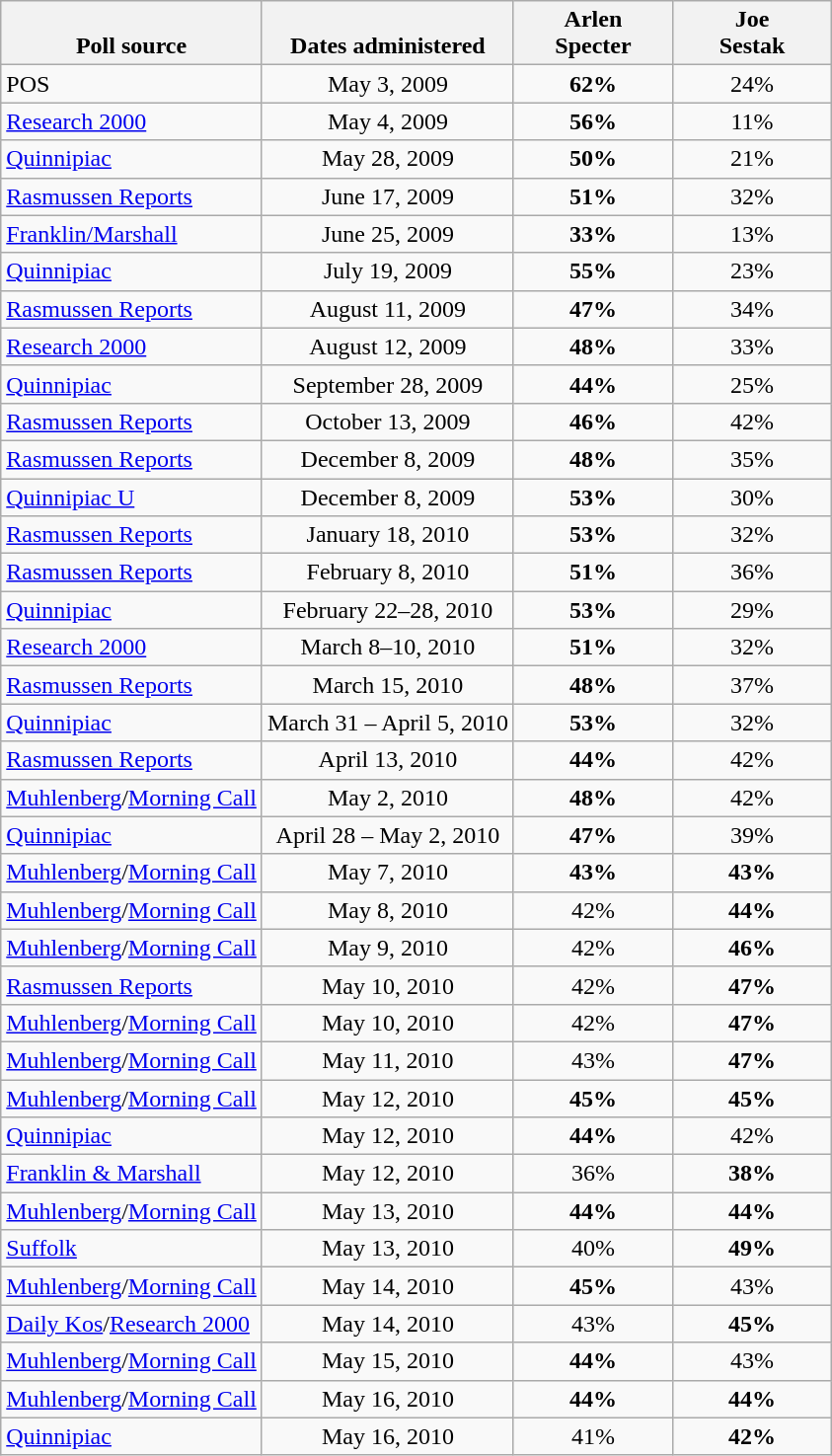<table class="wikitable" style="text-align:center">
<tr valign=bottom>
<th>Poll source</th>
<th>Dates administered</th>
<th style="width:100px;">Arlen<br>Specter</th>
<th style="width:100px;">Joe<br>Sestak</th>
</tr>
<tr>
<td align=left>POS</td>
<td>May 3, 2009</td>
<td><strong>62%</strong></td>
<td>24%</td>
</tr>
<tr>
<td align=left><a href='#'>Research 2000</a></td>
<td>May 4, 2009</td>
<td><strong>56%</strong></td>
<td>11%</td>
</tr>
<tr>
<td align=left><a href='#'>Quinnipiac</a></td>
<td>May 28, 2009</td>
<td><strong>50%</strong></td>
<td>21%</td>
</tr>
<tr>
<td align=left><a href='#'>Rasmussen Reports</a></td>
<td>June 17, 2009</td>
<td><strong>51%</strong></td>
<td>32%</td>
</tr>
<tr>
<td align=left><a href='#'>Franklin/Marshall</a></td>
<td>June 25, 2009</td>
<td><strong>33%</strong></td>
<td>13%</td>
</tr>
<tr>
<td align=left><a href='#'>Quinnipiac</a></td>
<td>July 19, 2009</td>
<td><strong>55%</strong></td>
<td>23%</td>
</tr>
<tr>
<td align=left><a href='#'>Rasmussen Reports</a></td>
<td>August 11, 2009</td>
<td><strong>47%</strong></td>
<td>34%</td>
</tr>
<tr>
<td align=left><a href='#'>Research 2000</a></td>
<td>August 12, 2009</td>
<td><strong>48%</strong></td>
<td>33%</td>
</tr>
<tr>
<td align=left><a href='#'>Quinnipiac</a></td>
<td>September 28, 2009</td>
<td><strong>44%</strong></td>
<td>25%</td>
</tr>
<tr>
<td align=left><a href='#'>Rasmussen Reports</a></td>
<td>October 13, 2009</td>
<td><strong>46%</strong></td>
<td>42%</td>
</tr>
<tr>
<td align=left><a href='#'>Rasmussen Reports</a></td>
<td>December 8, 2009</td>
<td><strong>48%</strong></td>
<td>35%</td>
</tr>
<tr>
<td align=left><a href='#'>Quinnipiac U</a></td>
<td>December 8, 2009</td>
<td><strong>53%</strong></td>
<td>30%</td>
</tr>
<tr>
<td align=left><a href='#'>Rasmussen Reports</a></td>
<td>January 18, 2010</td>
<td><strong>53%</strong></td>
<td>32%</td>
</tr>
<tr>
<td align=left><a href='#'>Rasmussen Reports</a></td>
<td>February 8, 2010</td>
<td><strong>51%</strong></td>
<td>36%</td>
</tr>
<tr>
<td align=left><a href='#'>Quinnipiac</a></td>
<td>February 22–28, 2010</td>
<td><strong>53%</strong></td>
<td>29%</td>
</tr>
<tr>
<td align=left><a href='#'>Research 2000</a></td>
<td>March 8–10, 2010</td>
<td><strong>51%</strong></td>
<td>32%</td>
</tr>
<tr>
<td align=left><a href='#'>Rasmussen Reports</a></td>
<td>March 15, 2010</td>
<td><strong>48%</strong></td>
<td>37%</td>
</tr>
<tr>
<td align=left><a href='#'>Quinnipiac</a></td>
<td>March 31 – April 5, 2010</td>
<td><strong>53%</strong></td>
<td>32%</td>
</tr>
<tr>
<td align=left><a href='#'>Rasmussen Reports</a></td>
<td>April 13, 2010</td>
<td><strong>44%</strong></td>
<td>42%</td>
</tr>
<tr>
<td align=left><a href='#'>Muhlenberg</a>/<a href='#'>Morning Call</a></td>
<td>May 2, 2010</td>
<td><strong>48%</strong></td>
<td>42%</td>
</tr>
<tr>
<td align=left><a href='#'>Quinnipiac</a></td>
<td>April 28 – May 2, 2010</td>
<td><strong>47%</strong></td>
<td>39%</td>
</tr>
<tr>
<td align=left><a href='#'>Muhlenberg</a>/<a href='#'>Morning Call</a></td>
<td>May 7, 2010</td>
<td><strong>43%</strong></td>
<td><strong>43%</strong></td>
</tr>
<tr>
<td align=left><a href='#'>Muhlenberg</a>/<a href='#'>Morning Call</a></td>
<td>May 8, 2010</td>
<td>42%</td>
<td><strong>44%</strong></td>
</tr>
<tr>
<td align=left><a href='#'>Muhlenberg</a>/<a href='#'>Morning Call</a></td>
<td>May 9, 2010</td>
<td>42%</td>
<td><strong>46%</strong></td>
</tr>
<tr>
<td align=left><a href='#'>Rasmussen Reports</a></td>
<td>May 10, 2010</td>
<td>42%</td>
<td><strong>47%</strong></td>
</tr>
<tr>
<td align=left><a href='#'>Muhlenberg</a>/<a href='#'>Morning Call</a></td>
<td>May 10, 2010</td>
<td>42%</td>
<td><strong>47%</strong></td>
</tr>
<tr>
<td align=left><a href='#'>Muhlenberg</a>/<a href='#'>Morning Call</a></td>
<td>May 11, 2010</td>
<td>43%</td>
<td><strong>47%</strong></td>
</tr>
<tr>
<td align=left><a href='#'>Muhlenberg</a>/<a href='#'>Morning Call</a></td>
<td>May 12, 2010</td>
<td><strong>45%</strong></td>
<td><strong>45%</strong></td>
</tr>
<tr>
<td align=left><a href='#'>Quinnipiac</a></td>
<td>May 12, 2010</td>
<td><strong>44%</strong></td>
<td align=Center>42%</td>
</tr>
<tr>
<td align=left><a href='#'>Franklin & Marshall</a></td>
<td>May 12, 2010</td>
<td>36%</td>
<td><strong>38%</strong></td>
</tr>
<tr>
<td align=left><a href='#'>Muhlenberg</a>/<a href='#'>Morning Call</a></td>
<td>May 13, 2010</td>
<td><strong>44%</strong></td>
<td><strong>44%</strong></td>
</tr>
<tr>
<td align=left><a href='#'>Suffolk</a></td>
<td>May 13, 2010</td>
<td>40%</td>
<td><strong>49%</strong></td>
</tr>
<tr>
<td align=left><a href='#'>Muhlenberg</a>/<a href='#'>Morning Call</a></td>
<td>May 14, 2010</td>
<td><strong>45%</strong></td>
<td>43%</td>
</tr>
<tr>
<td align=left><a href='#'>Daily Kos</a>/<a href='#'>Research 2000</a></td>
<td>May 14, 2010</td>
<td>43%</td>
<td><strong>45%</strong></td>
</tr>
<tr>
<td align=left><a href='#'>Muhlenberg</a>/<a href='#'>Morning Call</a></td>
<td>May 15, 2010</td>
<td><strong>44%</strong></td>
<td>43%</td>
</tr>
<tr>
<td align=left><a href='#'>Muhlenberg</a>/<a href='#'>Morning Call</a></td>
<td>May 16, 2010</td>
<td><strong>44%</strong></td>
<td><strong>44%</strong></td>
</tr>
<tr>
<td align=left><a href='#'>Quinnipiac</a></td>
<td>May 16, 2010</td>
<td>41%</td>
<td><strong>42%</strong></td>
</tr>
</table>
